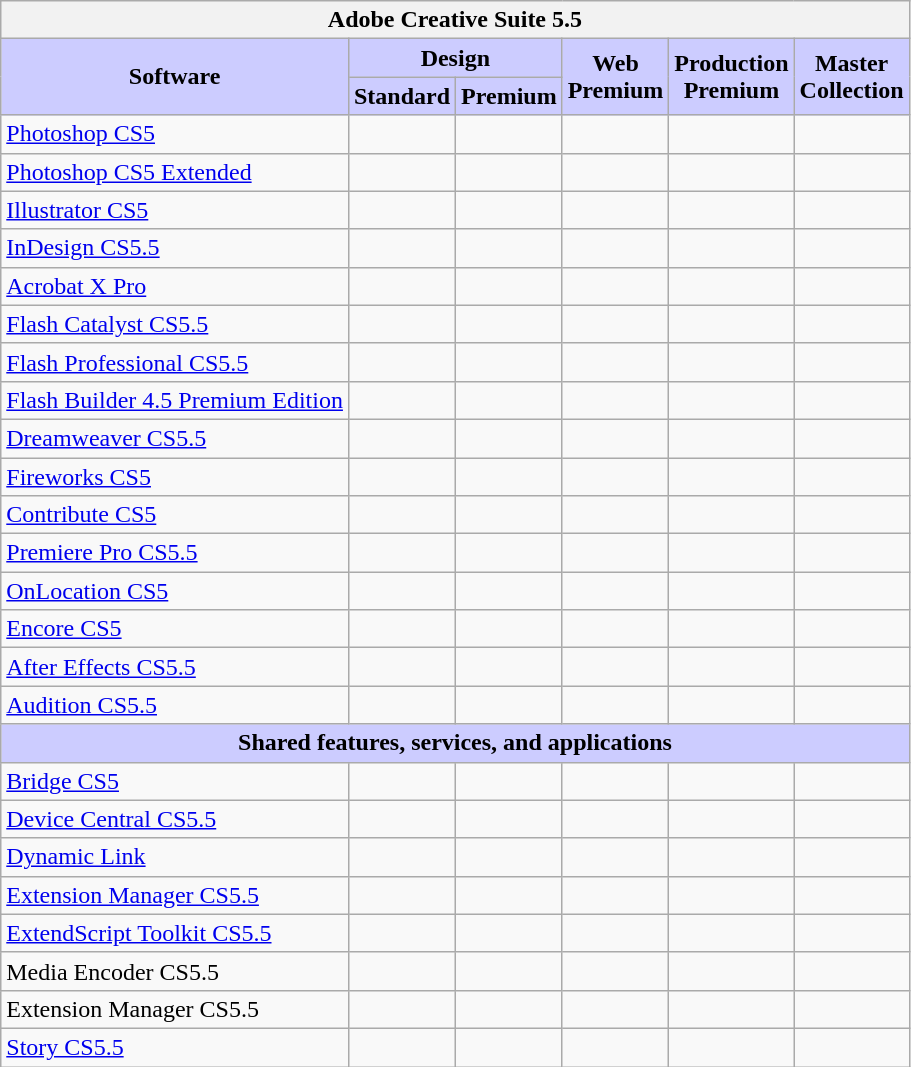<table class="wikitable collapsible collapsed">
<tr>
<th colspan="7">Adobe Creative Suite 5.5</th>
</tr>
<tr>
<th style="background:#ccf;" rowspan="2">Software</th>
<th colspan="2" style="background:#ccf;">Design</th>
<th style="background:#ccf;" rowspan="2">Web<br>Premium</th>
<th style="background:#ccf;" rowspan="2">Production<br>Premium</th>
<th style="background:#ccf;" rowspan="2">Master<br>Collection</th>
</tr>
<tr>
<th style="background:#ccf;">Standard</th>
<th style="background:#ccf;">Premium</th>
</tr>
<tr>
<td><a href='#'>Photoshop CS5</a></td>
<td style="text-align: center;"></td>
<td></td>
<td></td>
<td></td>
<td></td>
</tr>
<tr>
<td><a href='#'>Photoshop CS5 Extended</a></td>
<td></td>
<td style="text-align: center;"></td>
<td style="text-align: center;"></td>
<td style="text-align: center;"></td>
<td style="text-align: center;"></td>
</tr>
<tr>
<td><a href='#'>Illustrator CS5</a></td>
<td style="text-align: center;"></td>
<td style="text-align: center;"></td>
<td style="text-align: center;"></td>
<td style="text-align: center;"></td>
<td style="text-align: center;"></td>
</tr>
<tr>
<td><a href='#'>InDesign CS5.5</a></td>
<td style="text-align: center;"></td>
<td style="text-align: center;"></td>
<td></td>
<td></td>
<td style="text-align: center;"></td>
</tr>
<tr>
<td><a href='#'>Acrobat X Pro</a></td>
<td style="text-align: center;"></td>
<td style="text-align: center;"></td>
<td style="text-align: center;"></td>
<td></td>
<td style="text-align: center;"></td>
</tr>
<tr>
<td><a href='#'>Flash Catalyst CS5.5</a></td>
<td></td>
<td style="text-align: center;"></td>
<td style="text-align: center;"></td>
<td style="text-align: center;"></td>
<td style="text-align: center;"></td>
</tr>
<tr>
<td><a href='#'>Flash Professional CS5.5</a></td>
<td></td>
<td style="text-align: center;"></td>
<td style="text-align: center;"></td>
<td style="text-align: center;"></td>
<td style="text-align: center;"></td>
</tr>
<tr>
<td><a href='#'>Flash Builder 4.5 Premium Edition</a></td>
<td></td>
<td></td>
<td style="text-align: center;"></td>
<td></td>
<td style="text-align: center;"></td>
</tr>
<tr>
<td><a href='#'>Dreamweaver CS5.5</a></td>
<td></td>
<td style="text-align: center;"></td>
<td style="text-align: center;"></td>
<td></td>
<td style="text-align: center;"></td>
</tr>
<tr>
<td><a href='#'>Fireworks CS5</a></td>
<td></td>
<td style="text-align: center;"></td>
<td style="text-align: center;"></td>
<td></td>
<td style="text-align: center;"></td>
</tr>
<tr>
<td><a href='#'>Contribute CS5</a></td>
<td></td>
<td></td>
<td style="text-align: center;"></td>
<td></td>
<td style="text-align: center;"></td>
</tr>
<tr>
<td><a href='#'>Premiere Pro CS5.5</a></td>
<td></td>
<td></td>
<td></td>
<td style="text-align: center;"></td>
<td style="text-align: center;"></td>
</tr>
<tr>
<td><a href='#'>OnLocation CS5</a></td>
<td></td>
<td></td>
<td></td>
<td style="text-align: center;"></td>
<td style="text-align: center;"></td>
</tr>
<tr>
<td><a href='#'>Encore CS5</a></td>
<td></td>
<td></td>
<td></td>
<td style="text-align: center;"></td>
<td style="text-align: center;"></td>
</tr>
<tr>
<td><a href='#'>After Effects CS5.5</a></td>
<td></td>
<td></td>
<td></td>
<td style="text-align: center;"></td>
<td style="text-align: center;"></td>
</tr>
<tr>
<td><a href='#'>Audition CS5.5</a></td>
<td></td>
<td></td>
<td></td>
<td style="text-align: center;"></td>
<td style="text-align: center;"></td>
</tr>
<tr>
<th colspan="7" style="background:#ccf;">Shared features, services, and applications</th>
</tr>
<tr>
<td><a href='#'>Bridge CS5</a></td>
<td style="text-align: center;"></td>
<td style="text-align: center;"></td>
<td style="text-align: center;"></td>
<td style="text-align: center;"></td>
<td style="text-align: center;"></td>
</tr>
<tr>
<td><a href='#'>Device Central CS5.5</a></td>
<td style="text-align: center;"></td>
<td style="text-align: center;"></td>
<td style="text-align: center;"></td>
<td style="text-align: center;"></td>
<td style="text-align: center;"></td>
</tr>
<tr>
<td><a href='#'>Dynamic Link</a></td>
<td></td>
<td></td>
<td></td>
<td style="text-align: center;"></td>
<td style="text-align: center;"></td>
</tr>
<tr>
<td><a href='#'>Extension Manager CS5.5</a></td>
<td style="text-align: center;"></td>
<td style="text-align: center;"></td>
<td style="text-align: center;"></td>
<td style="text-align: center;"></td>
<td style="text-align: center;"></td>
</tr>
<tr>
<td><a href='#'>ExtendScript Toolkit CS5.5</a></td>
<td></td>
<td></td>
<td></td>
<td></td>
<td></td>
</tr>
<tr>
<td>Media Encoder CS5.5</td>
<td></td>
<td></td>
<td></td>
<td></td>
<td></td>
</tr>
<tr>
<td>Extension Manager CS5.5</td>
<td></td>
<td></td>
<td></td>
<td></td>
<td></td>
</tr>
<tr>
<td><a href='#'>Story CS5.5</a></td>
<td></td>
<td></td>
<td></td>
<td></td>
<td></td>
</tr>
</table>
